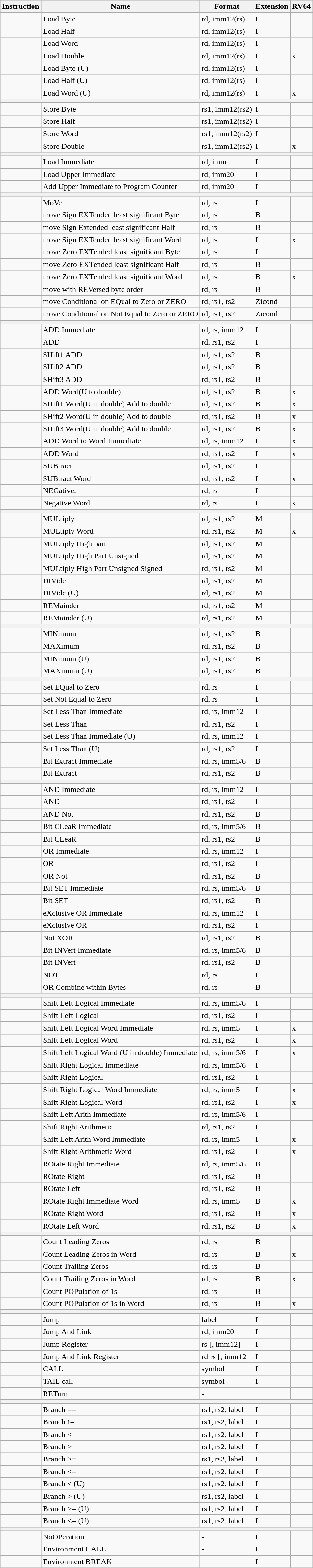<table class="wikitable">
<tr>
<th>Instruction</th>
<th>Name</th>
<th>Format</th>
<th>Extension</th>
<th>RV64</th>
</tr>
<tr>
<td></td>
<td>Load Byte</td>
<td>rd, imm12(rs)</td>
<td>I</td>
<td></td>
</tr>
<tr>
<td></td>
<td>Load Half</td>
<td>rd, imm12(rs)</td>
<td>I</td>
<td></td>
</tr>
<tr>
<td></td>
<td>Load Word</td>
<td>rd, imm12(rs)</td>
<td>I</td>
<td></td>
</tr>
<tr>
<td></td>
<td>Load Double</td>
<td>rd, imm12(rs)</td>
<td>I</td>
<td>x</td>
</tr>
<tr>
<td></td>
<td>Load Byte (U)</td>
<td>rd, imm12(rs)</td>
<td>I</td>
<td></td>
</tr>
<tr>
<td></td>
<td>Load Half (U)</td>
<td>rd, imm12(rs)</td>
<td>I</td>
<td></td>
</tr>
<tr>
<td></td>
<td>Load Word (U)</td>
<td>rd, imm12(rs)</td>
<td>I</td>
<td>x</td>
</tr>
<tr>
<th colspan="5"></th>
</tr>
<tr>
<td></td>
<td>Store Byte</td>
<td>rs1, imm12(rs2)</td>
<td>I</td>
<td></td>
</tr>
<tr>
<td></td>
<td>Store Half</td>
<td>rs1, imm12(rs2)</td>
<td>I</td>
<td></td>
</tr>
<tr>
<td></td>
<td>Store Word</td>
<td>rs1, imm12(rs2)</td>
<td>I</td>
<td></td>
</tr>
<tr>
<td></td>
<td>Store Double</td>
<td>rs1, imm12(rs2)</td>
<td>I</td>
<td>x</td>
</tr>
<tr>
<th colspan="5"></th>
</tr>
<tr>
<td></td>
<td>Load Immediate</td>
<td>rd, imm</td>
<td>I</td>
<td></td>
</tr>
<tr>
<td></td>
<td>Load Upper Immediate</td>
<td>rd, imm20</td>
<td>I</td>
<td></td>
</tr>
<tr>
<td></td>
<td>Add Upper Immediate to Program Counter</td>
<td>rd, imm20</td>
<td>I</td>
<td></td>
</tr>
<tr>
<th colspan="5"></th>
</tr>
<tr>
<td></td>
<td>MoVe</td>
<td>rd, rs</td>
<td>I</td>
<td></td>
</tr>
<tr>
<td></td>
<td>move Sign EXTended least significant Byte</td>
<td>rd, rs</td>
<td>B</td>
<td></td>
</tr>
<tr>
<td></td>
<td>move Sign Extended least significant Half</td>
<td>rd, rs</td>
<td>B</td>
<td></td>
</tr>
<tr>
<td></td>
<td>move Sign EXTended least significant Word</td>
<td>rd, rs</td>
<td>I</td>
<td>x</td>
</tr>
<tr>
<td></td>
<td>move Zero EXTended least significant Byte</td>
<td>rd, rs</td>
<td>I</td>
<td></td>
</tr>
<tr>
<td></td>
<td>move Zero EXTended least significant Half</td>
<td>rd, rs</td>
<td>B</td>
<td></td>
</tr>
<tr>
<td></td>
<td>move Zero EXTended least significant Word</td>
<td>rd, rs</td>
<td>B</td>
<td>x</td>
</tr>
<tr>
<td></td>
<td>move with REVersed byte order</td>
<td>rd, rs</td>
<td>B</td>
<td></td>
</tr>
<tr>
<td></td>
<td>move Conditional on EQual to Zero or ZERO</td>
<td>rd, rs1, rs2</td>
<td>Zicond</td>
<td></td>
</tr>
<tr>
<td></td>
<td>move Conditional on Not Equal to Zero or ZERO</td>
<td>rd, rs1, rs2</td>
<td>Zicond</td>
<td></td>
</tr>
<tr>
<th colspan="5"></th>
</tr>
<tr>
<td></td>
<td>ADD Immediate</td>
<td>rd, rs, imm12</td>
<td>I</td>
<td></td>
</tr>
<tr>
<td></td>
<td>ADD</td>
<td>rd, rs1, rs2</td>
<td>I</td>
<td></td>
</tr>
<tr>
<td></td>
<td>SHift1 ADD</td>
<td>rd, rs1, rs2</td>
<td>B</td>
<td></td>
</tr>
<tr>
<td></td>
<td>SHift2 ADD</td>
<td>rd, rs1, rs2</td>
<td>B</td>
<td></td>
</tr>
<tr>
<td></td>
<td>SHift3 ADD</td>
<td>rd, rs1, rs2</td>
<td>B</td>
<td></td>
</tr>
<tr>
<td></td>
<td>ADD Word(U to double)</td>
<td>rd, rs1, rs2</td>
<td>B</td>
<td>x</td>
</tr>
<tr>
<td></td>
<td>SHift1 Word(U in double) Add to double</td>
<td>rd, rs1, rs2</td>
<td>B</td>
<td>x</td>
</tr>
<tr>
<td></td>
<td>SHift2 Word(U in double) Add to double</td>
<td>rd, rs1, rs2</td>
<td>B</td>
<td>x</td>
</tr>
<tr>
<td></td>
<td>SHift3 Word(U in double) Add to double</td>
<td>rd, rs1, rs2</td>
<td>B</td>
<td>x</td>
</tr>
<tr>
<td></td>
<td>ADD Word to Word Immediate</td>
<td>rd, rs, imm12</td>
<td>I</td>
<td>x</td>
</tr>
<tr>
<td></td>
<td>ADD  Word</td>
<td>rd, rs1, rs2</td>
<td>I</td>
<td>x</td>
</tr>
<tr>
<td></td>
<td>SUBtract</td>
<td>rd, rs1, rs2</td>
<td>I</td>
<td></td>
</tr>
<tr>
<td></td>
<td>SUBtract Word</td>
<td>rd, rs1, rs2</td>
<td>I</td>
<td>x</td>
</tr>
<tr>
<td></td>
<td>NEGative.</td>
<td>rd, rs</td>
<td>I</td>
<td></td>
</tr>
<tr>
<td></td>
<td>Negative Word</td>
<td>rd, rs</td>
<td>I</td>
<td>x</td>
</tr>
<tr>
<th colspan="5"></th>
</tr>
<tr>
<td></td>
<td>MULtiply</td>
<td>rd, rs1, rs2</td>
<td>M</td>
<td></td>
</tr>
<tr>
<td></td>
<td>MULtiply Word</td>
<td>rd, rs1, rs2</td>
<td>M</td>
<td>x</td>
</tr>
<tr>
<td></td>
<td>MULtiply High part</td>
<td>rd, rs1, rs2</td>
<td>M</td>
<td></td>
</tr>
<tr>
<td></td>
<td>MULtiply High Part Unsigned</td>
<td>rd, rs1, rs2</td>
<td>M</td>
<td></td>
</tr>
<tr>
<td></td>
<td>MULtiply High Part Unsigned Signed</td>
<td>rd, rs1, rs2</td>
<td>M</td>
<td></td>
</tr>
<tr>
<td></td>
<td>DIVide</td>
<td>rd, rs1, rs2</td>
<td>M</td>
<td></td>
</tr>
<tr>
<td></td>
<td>DIVide (U)</td>
<td>rd, rs1, rs2</td>
<td>M</td>
<td></td>
</tr>
<tr>
<td></td>
<td>REMainder</td>
<td>rd, rs1, rs2</td>
<td>M</td>
<td></td>
</tr>
<tr>
<td></td>
<td>REMainder (U)</td>
<td>rd, rs1, rs2</td>
<td>M</td>
<td></td>
</tr>
<tr>
<th colspan="5"></th>
</tr>
<tr>
<td></td>
<td>MINimum</td>
<td>rd, rs1, rs2</td>
<td>B</td>
<td></td>
</tr>
<tr>
<td></td>
<td>MAXimum</td>
<td>rd, rs1, rs2</td>
<td>B</td>
<td></td>
</tr>
<tr>
<td></td>
<td>MINimum (U)</td>
<td>rd, rs1, rs2</td>
<td>B</td>
<td></td>
</tr>
<tr>
<td></td>
<td>MAXimum (U)</td>
<td>rd, rs1, rs2</td>
<td>B</td>
<td></td>
</tr>
<tr>
<th colspan="5"></th>
</tr>
<tr>
<td></td>
<td>Set EQual to Zero</td>
<td>rd, rs</td>
<td>I</td>
<td></td>
</tr>
<tr>
<td></td>
<td>Set Not Equal to Zero</td>
<td>rd, rs</td>
<td>I</td>
<td></td>
</tr>
<tr>
<td></td>
<td>Set Less Than Immediate</td>
<td>rd, rs, imm12</td>
<td>I</td>
<td></td>
</tr>
<tr>
<td></td>
<td>Set Less Than</td>
<td>rd, rs1, rs2</td>
<td>I</td>
<td></td>
</tr>
<tr>
<td></td>
<td>Set Less Than Immediate (U)</td>
<td>rd, rs, imm12</td>
<td>I</td>
<td></td>
</tr>
<tr>
<td></td>
<td>Set Less Than (U)</td>
<td>rd, rs1, rs2</td>
<td>I</td>
<td></td>
</tr>
<tr>
<td></td>
<td>Bit Extract Immediate</td>
<td>rd, rs, imm5/6</td>
<td>B</td>
<td></td>
</tr>
<tr>
<td></td>
<td>Bit Extract</td>
<td>rd, rs1, rs2</td>
<td>B</td>
<td></td>
</tr>
<tr>
<th colspan="5"></th>
</tr>
<tr>
<td></td>
<td>AND Immediate</td>
<td>rd, rs, imm12</td>
<td>I</td>
<td></td>
</tr>
<tr>
<td></td>
<td>AND</td>
<td>rd, rs1, rs2</td>
<td>I</td>
<td></td>
</tr>
<tr>
<td></td>
<td>AND Not</td>
<td>rd, rs1, rs2</td>
<td>B</td>
<td></td>
</tr>
<tr>
<td></td>
<td>Bit CLeaR Immediate</td>
<td>rd, rs, imm5/6</td>
<td>B</td>
<td></td>
</tr>
<tr>
<td></td>
<td>Bit CLeaR</td>
<td>rd, rs1, rs2</td>
<td>B</td>
<td></td>
</tr>
<tr>
<td></td>
<td>OR Immediate</td>
<td>rd, rs, imm12</td>
<td>I</td>
<td></td>
</tr>
<tr>
<td></td>
<td>OR</td>
<td>rd, rs1, rs2</td>
<td>I</td>
<td></td>
</tr>
<tr>
<td></td>
<td>OR Not</td>
<td>rd, rs1, rs2</td>
<td>B</td>
<td></td>
</tr>
<tr>
<td></td>
<td>Bit SET Immediate</td>
<td>rd, rs, imm5/6</td>
<td>B</td>
<td></td>
</tr>
<tr>
<td></td>
<td>Bit SET</td>
<td>rd, rs1, rs2</td>
<td>B</td>
<td></td>
</tr>
<tr>
<td></td>
<td>eXclusive OR Immediate</td>
<td>rd, rs, imm12</td>
<td>I</td>
<td></td>
</tr>
<tr>
<td></td>
<td>eXclusive OR</td>
<td>rd, rs1, rs2</td>
<td>I</td>
<td></td>
</tr>
<tr>
<td></td>
<td>Not XOR</td>
<td>rd, rs1, rs2</td>
<td>B</td>
<td></td>
</tr>
<tr>
<td></td>
<td>Bit INVert Immediate</td>
<td>rd, rs, imm5/6</td>
<td>B</td>
<td></td>
</tr>
<tr>
<td></td>
<td>Bit INVert</td>
<td>rd, rs1, rs2</td>
<td>B</td>
<td></td>
</tr>
<tr>
<td></td>
<td>NOT</td>
<td>rd, rs</td>
<td>I</td>
<td></td>
</tr>
<tr>
<td></td>
<td>OR Combine within Bytes</td>
<td>rd, rs</td>
<td>B</td>
<td></td>
</tr>
<tr>
<th colspan="5"></th>
</tr>
<tr>
<td></td>
<td>Shift Left Logical Immediate</td>
<td>rd, rs, imm5/6</td>
<td>I</td>
<td></td>
</tr>
<tr>
<td></td>
<td>Shift Left Logical</td>
<td>rd, rs1, rs2</td>
<td>I</td>
<td></td>
</tr>
<tr>
<td></td>
<td>Shift Left Logical Word Immediate</td>
<td>rd, rs, imm5</td>
<td>I</td>
<td>x</td>
</tr>
<tr>
<td></td>
<td>Shift Left Logical Word</td>
<td>rd, rs1, rs2</td>
<td>I</td>
<td>x</td>
</tr>
<tr>
<td></td>
<td>Shift Left Logical Word (U in double) Immediate</td>
<td>rd, rs, imm5/6</td>
<td>I</td>
<td>x</td>
</tr>
<tr>
<td></td>
<td>Shift Right Logical Immediate</td>
<td>rd, rs, imm5/6</td>
<td>I</td>
<td></td>
</tr>
<tr>
<td></td>
<td>Shift Right Logical</td>
<td>rd, rs1, rs2</td>
<td>I</td>
<td></td>
</tr>
<tr>
<td></td>
<td>Shift Right Logical Word Immediate</td>
<td>rd, rs, imm5</td>
<td>I</td>
<td>x</td>
</tr>
<tr>
<td></td>
<td>Shift Right Logical Word</td>
<td>rd, rs1, rs2</td>
<td>I</td>
<td>x</td>
</tr>
<tr>
<td></td>
<td>Shift Left Arith Immediate</td>
<td>rd, rs, imm5/6</td>
<td>I</td>
<td></td>
</tr>
<tr>
<td></td>
<td>Shift Right Arithmetic</td>
<td>rd, rs1, rs2</td>
<td>I</td>
<td></td>
</tr>
<tr>
<td></td>
<td>Shift Left Arith Word Immediate</td>
<td>rd, rs, imm5</td>
<td>I</td>
<td>x</td>
</tr>
<tr>
<td></td>
<td>Shift Right Arithmetic Word</td>
<td>rd, rs1, rs2</td>
<td>I</td>
<td>x</td>
</tr>
<tr>
<td></td>
<td>ROtate Right Immediate</td>
<td>rd, rs, imm5/6</td>
<td>B</td>
<td></td>
</tr>
<tr>
<td></td>
<td>ROtate Right</td>
<td>rd, rs1, rs2</td>
<td>B</td>
<td></td>
</tr>
<tr>
<td></td>
<td>ROtate Left</td>
<td>rd, rs1, rs2</td>
<td>B</td>
<td></td>
</tr>
<tr>
<td></td>
<td>ROtate Right Immediate Word</td>
<td>rd, rs, imm5</td>
<td>B</td>
<td>x</td>
</tr>
<tr>
<td></td>
<td>ROtate Right  Word</td>
<td>rd, rs1, rs2</td>
<td>B</td>
<td>x</td>
</tr>
<tr>
<td></td>
<td>ROtate Left  Word</td>
<td>rd, rs1, rs2</td>
<td>B</td>
<td>x</td>
</tr>
<tr>
<th colspan="5"></th>
</tr>
<tr>
<td></td>
<td>Count Leading Zeros</td>
<td>rd, rs</td>
<td>B</td>
<td></td>
</tr>
<tr>
<td></td>
<td>Count Leading Zeros in Word</td>
<td>rd, rs</td>
<td>B</td>
<td>x</td>
</tr>
<tr>
<td></td>
<td>Count Trailing Zeros</td>
<td>rd, rs</td>
<td>B</td>
<td></td>
</tr>
<tr>
<td></td>
<td>Count Trailing Zeros in Word</td>
<td>rd, rs</td>
<td>B</td>
<td>x</td>
</tr>
<tr>
<td></td>
<td>Count POPulation of 1s</td>
<td>rd, rs</td>
<td>B</td>
<td></td>
</tr>
<tr>
<td></td>
<td>Count POPulation of 1s in Word</td>
<td>rd, rs</td>
<td>B</td>
<td>x</td>
</tr>
<tr>
<th colspan="5"></th>
</tr>
<tr>
<td></td>
<td>Jump</td>
<td>label</td>
<td>I</td>
<td></td>
</tr>
<tr>
<td></td>
<td>Jump And Link</td>
<td>rd, imm20</td>
<td>I</td>
<td></td>
</tr>
<tr>
<td></td>
<td>Jump Register</td>
<td>rs [, imm12]</td>
<td>I</td>
<td></td>
</tr>
<tr>
<td></td>
<td>Jump And Link Register</td>
<td>rd rs [, imm12]</td>
<td>I</td>
<td></td>
</tr>
<tr>
<td></td>
<td>CALL</td>
<td>symbol</td>
<td>I</td>
<td></td>
</tr>
<tr>
<td></td>
<td>TAIL call</td>
<td>symbol</td>
<td>I</td>
<td></td>
</tr>
<tr>
<td></td>
<td>RETurn</td>
<td>-</td>
<td I></td>
<td></td>
</tr>
<tr>
<th colspan="5"></th>
</tr>
<tr>
<td></td>
<td>Branch ==</td>
<td>rs1, rs2, label</td>
<td>I</td>
<td></td>
</tr>
<tr>
<td></td>
<td>Branch !=</td>
<td>rs1, rs2, label</td>
<td>I</td>
<td></td>
</tr>
<tr>
<td></td>
<td>Branch <</td>
<td>rs1, rs2, label</td>
<td>I</td>
<td></td>
</tr>
<tr>
<td></td>
<td>Branch ></td>
<td>rs1, rs2, label</td>
<td>I</td>
<td></td>
</tr>
<tr>
<td></td>
<td>Branch >=</td>
<td>rs1, rs2, label</td>
<td>I</td>
<td></td>
</tr>
<tr>
<td></td>
<td>Branch <=</td>
<td>rs1, rs2, label</td>
<td>I</td>
<td></td>
</tr>
<tr>
<td></td>
<td>Branch < (U)</td>
<td>rs1, rs2, label</td>
<td>I</td>
<td></td>
</tr>
<tr>
<td></td>
<td>Branch > (U)</td>
<td>rs1, rs2, label</td>
<td>I</td>
<td></td>
</tr>
<tr>
<td></td>
<td>Branch >= (U)</td>
<td>rs1, rs2, label</td>
<td>I</td>
<td></td>
</tr>
<tr>
<td></td>
<td>Branch <= (U)</td>
<td>rs1, rs2, label</td>
<td>I</td>
<td></td>
</tr>
<tr>
<th colspan="5"></th>
</tr>
<tr>
<td></td>
<td>NoOPeration</td>
<td>-</td>
<td>I</td>
<td></td>
</tr>
<tr>
<td></td>
<td>Environment CALL</td>
<td>-</td>
<td>I</td>
<td></td>
</tr>
<tr>
<td></td>
<td>Environment BREAK</td>
<td>-</td>
<td>I</td>
<td></td>
</tr>
</table>
